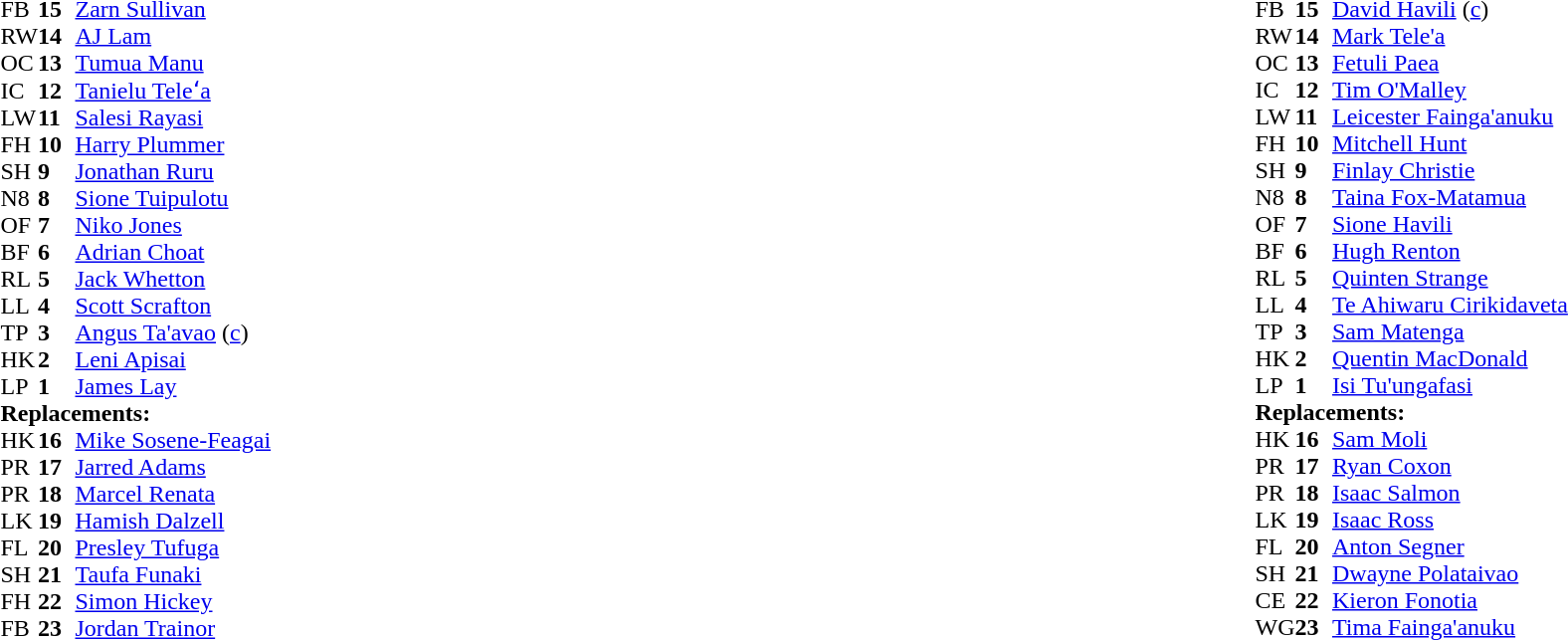<table style="width:100%">
<tr>
<td style="vertical-align:top;width:50%"><br><table cellspacing="0" cellpadding="0">
<tr>
<th width="25"></th>
<th width="25"></th>
</tr>
<tr>
<td>FB</td>
<td><strong>15</strong></td>
<td><a href='#'>Zarn Sullivan</a></td>
<td></td>
</tr>
<tr>
<td>RW</td>
<td><strong>14</strong></td>
<td><a href='#'>AJ Lam</a></td>
<td></td>
<td></td>
</tr>
<tr>
<td>OC</td>
<td><strong>13</strong></td>
<td><a href='#'>Tumua Manu</a></td>
</tr>
<tr>
<td>IC</td>
<td><strong>12</strong></td>
<td><a href='#'>Tanielu Teleʻa</a></td>
<td></td>
<td></td>
</tr>
<tr>
<td>LW</td>
<td><strong>11</strong></td>
<td><a href='#'>Salesi Rayasi</a></td>
</tr>
<tr>
<td>FH</td>
<td><strong>10</strong></td>
<td><a href='#'>Harry Plummer</a></td>
</tr>
<tr>
<td>SH</td>
<td><strong>9</strong></td>
<td><a href='#'>Jonathan Ruru</a></td>
<td></td>
<td></td>
</tr>
<tr>
<td>N8</td>
<td><strong>8</strong></td>
<td><a href='#'>Sione Tuipulotu</a></td>
</tr>
<tr>
<td>OF</td>
<td><strong>7</strong></td>
<td><a href='#'>Niko Jones</a></td>
</tr>
<tr>
<td>BF</td>
<td><strong>6</strong></td>
<td><a href='#'>Adrian Choat</a></td>
<td></td>
<td></td>
</tr>
<tr>
<td>RL</td>
<td><strong>5</strong></td>
<td><a href='#'>Jack Whetton</a></td>
<td></td>
<td></td>
</tr>
<tr>
<td>LL</td>
<td><strong>4</strong></td>
<td><a href='#'>Scott Scrafton</a></td>
</tr>
<tr>
<td>TP</td>
<td><strong>3</strong></td>
<td><a href='#'>Angus Ta'avao</a> (<a href='#'>c</a>)</td>
<td></td>
<td></td>
</tr>
<tr>
<td>HK</td>
<td><strong>2</strong></td>
<td><a href='#'>Leni Apisai</a></td>
<td></td>
<td></td>
</tr>
<tr>
<td>LP</td>
<td><strong>1</strong></td>
<td><a href='#'>James Lay</a></td>
<td></td>
<td></td>
</tr>
<tr>
<td colspan=3><strong>Replacements:</strong></td>
</tr>
<tr>
<td>HK</td>
<td><strong>16</strong></td>
<td><a href='#'>Mike Sosene-Feagai</a></td>
<td></td>
<td></td>
</tr>
<tr>
<td>PR</td>
<td><strong>17</strong></td>
<td><a href='#'>Jarred Adams</a></td>
<td></td>
<td></td>
</tr>
<tr>
<td>PR</td>
<td><strong>18</strong></td>
<td><a href='#'>Marcel Renata</a></td>
<td></td>
<td></td>
</tr>
<tr>
<td>LK</td>
<td><strong>19</strong></td>
<td><a href='#'>Hamish Dalzell</a></td>
<td></td>
<td></td>
</tr>
<tr>
<td>FL</td>
<td><strong>20</strong></td>
<td><a href='#'>Presley Tufuga</a></td>
<td></td>
<td></td>
</tr>
<tr>
<td>SH</td>
<td><strong>21</strong></td>
<td><a href='#'>Taufa Funaki</a></td>
<td></td>
<td></td>
</tr>
<tr>
<td>FH</td>
<td><strong>22</strong></td>
<td><a href='#'>Simon Hickey</a></td>
<td></td>
<td></td>
</tr>
<tr>
<td>FB</td>
<td><strong>23</strong></td>
<td><a href='#'>Jordan Trainor</a></td>
<td></td>
<td></td>
</tr>
</table>
</td>
<td style="vertical-align:top"></td>
<td style="vertical-align:top;width:50%"><br><table cellspacing="0" cellpadding="0" style="margin:auto">
<tr>
<th width="25"></th>
<th width="25"></th>
</tr>
<tr>
<td>FB</td>
<td><strong>15</strong></td>
<td><a href='#'>David Havili</a> (<a href='#'>c</a>)</td>
</tr>
<tr>
<td>RW</td>
<td><strong>14</strong></td>
<td><a href='#'>Mark Tele'a</a></td>
<td></td>
<td></td>
</tr>
<tr>
<td>OC</td>
<td><strong>13</strong></td>
<td><a href='#'>Fetuli Paea</a></td>
</tr>
<tr>
<td>IC</td>
<td><strong>12</strong></td>
<td><a href='#'>Tim O'Malley</a></td>
</tr>
<tr>
<td>LW</td>
<td><strong>11</strong></td>
<td><a href='#'>Leicester Fainga'anuku</a></td>
</tr>
<tr>
<td>FH</td>
<td><strong>10</strong></td>
<td><a href='#'>Mitchell Hunt</a></td>
<td></td>
<td></td>
</tr>
<tr>
<td>SH</td>
<td><strong>9</strong></td>
<td><a href='#'>Finlay Christie</a></td>
</tr>
<tr>
<td>N8</td>
<td><strong>8</strong></td>
<td><a href='#'>Taina Fox-Matamua</a></td>
<td></td>
<td></td>
</tr>
<tr>
<td>OF</td>
<td><strong>7</strong></td>
<td><a href='#'>Sione Havili</a></td>
</tr>
<tr>
<td>BF</td>
<td><strong>6</strong></td>
<td><a href='#'>Hugh Renton</a></td>
</tr>
<tr>
<td>RL</td>
<td><strong>5</strong></td>
<td><a href='#'>Quinten Strange</a></td>
</tr>
<tr>
<td>LL</td>
<td><strong>4</strong></td>
<td><a href='#'>Te Ahiwaru Cirikidaveta</a></td>
</tr>
<tr>
<td>TP</td>
<td><strong>3</strong></td>
<td><a href='#'>Sam Matenga</a></td>
<td></td>
<td></td>
</tr>
<tr>
<td>HK</td>
<td><strong>2</strong></td>
<td><a href='#'>Quentin MacDonald</a></td>
<td></td>
<td></td>
</tr>
<tr>
<td>LP</td>
<td><strong>1</strong></td>
<td><a href='#'>Isi Tu'ungafasi</a></td>
<td></td>
<td></td>
</tr>
<tr>
<td colspan=3><strong>Replacements:</strong></td>
</tr>
<tr>
<td>HK</td>
<td><strong>16</strong></td>
<td><a href='#'>Sam Moli</a></td>
<td></td>
<td></td>
</tr>
<tr>
<td>PR</td>
<td><strong>17</strong></td>
<td><a href='#'>Ryan Coxon</a></td>
<td></td>
<td></td>
</tr>
<tr>
<td>PR</td>
<td><strong>18</strong></td>
<td><a href='#'>Isaac Salmon</a></td>
<td></td>
<td></td>
</tr>
<tr>
<td>LK</td>
<td><strong>19</strong></td>
<td><a href='#'>Isaac Ross</a></td>
</tr>
<tr>
<td>FL</td>
<td><strong>20</strong></td>
<td><a href='#'>Anton Segner</a></td>
<td></td>
<td></td>
</tr>
<tr>
<td>SH</td>
<td><strong>21</strong></td>
<td><a href='#'>Dwayne Polataivao</a></td>
</tr>
<tr>
<td>CE</td>
<td><strong>22</strong></td>
<td><a href='#'>Kieron Fonotia</a></td>
<td></td>
<td></td>
</tr>
<tr>
<td>WG</td>
<td><strong>23</strong></td>
<td><a href='#'>Tima Fainga'anuku</a></td>
<td></td>
<td></td>
</tr>
</table>
</td>
</tr>
</table>
